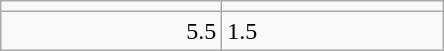<table class="wikitable">
<tr>
<td align=center width=140></td>
<td align=center width=140></td>
</tr>
<tr>
<td align=right>5.5</td>
<td>1.5</td>
</tr>
</table>
